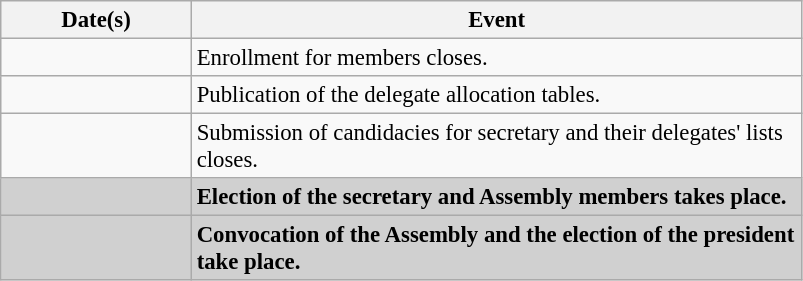<table class="wikitable" style="text-align:left; font-size:95%;">
<tr>
<th width="120">Date(s)</th>
<th width="400">Event</th>
</tr>
<tr>
<td></td>
<td>Enrollment for members closes.</td>
</tr>
<tr>
<td></td>
<td>Publication of the delegate allocation tables.</td>
</tr>
<tr>
<td></td>
<td>Submission of candidacies for secretary and their delegates' lists closes.</td>
</tr>
<tr bgcolor="#D0D0D0">
<td></td>
<td><strong>Election of the secretary and Assembly members takes place.</strong></td>
</tr>
<tr bgcolor="#D0D0D0">
<td></td>
<td><strong>Convocation of the Assembly and the election of the president take place.</strong></td>
</tr>
</table>
